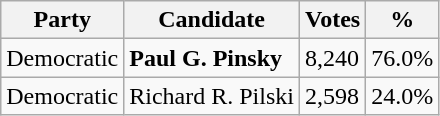<table class="wikitable">
<tr>
<th>Party</th>
<th>Candidate</th>
<th>Votes</th>
<th>%</th>
</tr>
<tr>
<td>Democratic</td>
<td><strong>Paul G. Pinsky</strong></td>
<td>8,240</td>
<td>76.0%</td>
</tr>
<tr>
<td>Democratic</td>
<td>Richard R. Pilski</td>
<td>2,598</td>
<td>24.0%</td>
</tr>
</table>
